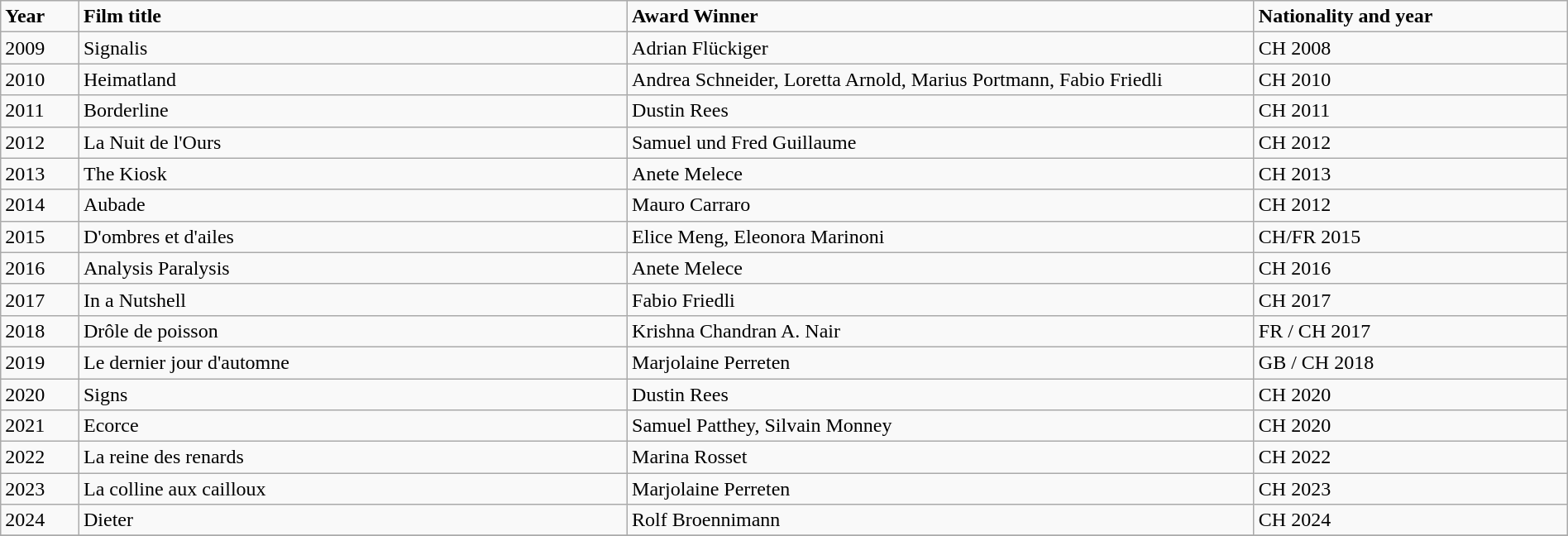<table class="wikitable" width="100%">
<tr>
<td width="5%"><strong>Year</strong></td>
<td width="35%"><strong>Film title</strong></td>
<td width="40%"><strong>Award Winner</strong></td>
<td width="20%"><strong>Nationality and year</strong></td>
</tr>
<tr>
<td>2009</td>
<td>Signalis</td>
<td>Adrian Flückiger</td>
<td>CH 2008</td>
</tr>
<tr>
<td>2010</td>
<td>Heimatland</td>
<td>Andrea Schneider, Loretta Arnold, Marius Portmann, Fabio Friedli</td>
<td>CH 2010</td>
</tr>
<tr>
<td>2011</td>
<td>Borderline</td>
<td>Dustin Rees</td>
<td>CH 2011</td>
</tr>
<tr>
<td>2012</td>
<td>La Nuit de l'Ours</td>
<td>Samuel und Fred Guillaume</td>
<td>CH 2012</td>
</tr>
<tr>
<td>2013</td>
<td>The Kiosk</td>
<td>Anete Melece</td>
<td>CH 2013</td>
</tr>
<tr>
<td>2014</td>
<td>Aubade </td>
<td>Mauro Carraro </td>
<td>CH 2012</td>
</tr>
<tr>
<td>2015</td>
<td>D'ombres et d'ailes </td>
<td>Elice Meng, Eleonora Marinoni </td>
<td>CH/FR 2015</td>
</tr>
<tr>
<td>2016</td>
<td>Analysis Paralysis </td>
<td>Anete Melece </td>
<td>CH 2016</td>
</tr>
<tr>
<td>2017</td>
<td>In a Nutshell </td>
<td>Fabio Friedli </td>
<td>CH 2017</td>
</tr>
<tr>
<td>2018</td>
<td>Drôle de poisson </td>
<td>Krishna Chandran A. Nair </td>
<td>FR / CH 2017</td>
</tr>
<tr>
<td>2019</td>
<td>Le dernier jour d'automne </td>
<td>Marjolaine Perreten </td>
<td>GB / CH 2018</td>
</tr>
<tr>
<td>2020</td>
<td>Signs </td>
<td>Dustin Rees </td>
<td>CH 2020</td>
</tr>
<tr>
<td>2021</td>
<td>Ecorce </td>
<td>Samuel Patthey, Silvain Monney </td>
<td>CH 2020</td>
</tr>
<tr>
<td>2022</td>
<td>La reine des renards </td>
<td>Marina Rosset </td>
<td>CH 2022</td>
</tr>
<tr>
<td>2023</td>
<td>La colline aux cailloux </td>
<td>Marjolaine Perreten </td>
<td>CH 2023</td>
</tr>
<tr>
<td>2024</td>
<td>Dieter </td>
<td>Rolf Broennimann </td>
<td>CH 2024</td>
</tr>
<tr>
</tr>
</table>
